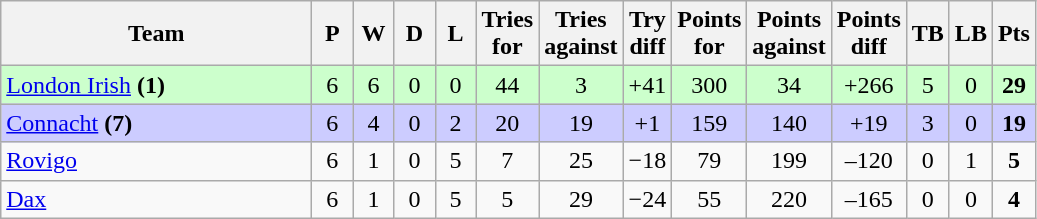<table class="wikitable" style="text-align: center;">
<tr>
<th width="200">Team</th>
<th width="20">P</th>
<th width="20">W</th>
<th width="20">D</th>
<th width="20">L</th>
<th width="20">Tries for</th>
<th width="20">Tries against</th>
<th width="20">Try diff</th>
<th width="20">Points for</th>
<th width="20">Points against</th>
<th width="25">Points diff</th>
<th width="20">TB</th>
<th width="20">LB</th>
<th width="20">Pts</th>
</tr>
<tr bgcolor="#ccffcc">
<td align=left> <a href='#'>London Irish</a> <strong>(1)</strong></td>
<td>6</td>
<td>6</td>
<td>0</td>
<td>0</td>
<td>44</td>
<td>3</td>
<td>+41</td>
<td>300</td>
<td>34</td>
<td>+266</td>
<td>5</td>
<td>0</td>
<td><strong>29</strong></td>
</tr>
<tr bgcolor="#ccccff">
<td align=left> <a href='#'>Connacht</a> <strong>(7)</strong></td>
<td>6</td>
<td>4</td>
<td>0</td>
<td>2</td>
<td>20</td>
<td>19</td>
<td>+1</td>
<td>159</td>
<td>140</td>
<td>+19</td>
<td>3</td>
<td>0</td>
<td><strong>19</strong></td>
</tr>
<tr>
<td align=left> <a href='#'>Rovigo</a></td>
<td>6</td>
<td>1</td>
<td>0</td>
<td>5</td>
<td>7</td>
<td>25</td>
<td>−18</td>
<td>79</td>
<td>199</td>
<td>–120</td>
<td>0</td>
<td>1</td>
<td><strong>5</strong></td>
</tr>
<tr>
<td align=left> <a href='#'>Dax</a></td>
<td>6</td>
<td>1</td>
<td>0</td>
<td>5</td>
<td>5</td>
<td>29</td>
<td>−24</td>
<td>55</td>
<td>220</td>
<td>–165</td>
<td>0</td>
<td>0</td>
<td><strong>4</strong></td>
</tr>
</table>
